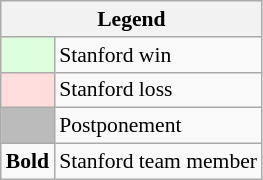<table class="wikitable" style="font-size:90%">
<tr>
<th colspan="2">Legend</th>
</tr>
<tr>
<td bgcolor="#ddffdd"> </td>
<td>Stanford win</td>
</tr>
<tr>
<td bgcolor="#ffdddd"> </td>
<td>Stanford loss</td>
</tr>
<tr>
<td bgcolor="#bbbbbb"> </td>
<td>Postponement</td>
</tr>
<tr>
<td><strong>Bold</strong></td>
<td>Stanford team member</td>
</tr>
</table>
